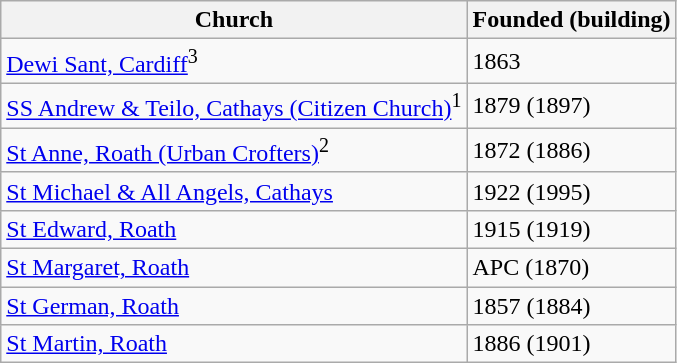<table class="wikitable">
<tr>
<th>Church</th>
<th>Founded (building)</th>
</tr>
<tr>
<td><a href='#'>Dewi Sant, Cardiff</a><sup>3</sup></td>
<td>1863</td>
</tr>
<tr>
<td><a href='#'>SS Andrew & Teilo, Cathays (Citizen Church)</a><sup>1</sup></td>
<td>1879 (1897)</td>
</tr>
<tr>
<td><a href='#'>St Anne, Roath (Urban Crofters)</a><sup>2</sup></td>
<td>1872 (1886)</td>
</tr>
<tr>
<td><a href='#'>St Michael & All Angels, Cathays</a></td>
<td>1922 (1995)</td>
</tr>
<tr>
<td><a href='#'>St Edward, Roath</a></td>
<td>1915 (1919)</td>
</tr>
<tr>
<td><a href='#'>St Margaret, Roath</a></td>
<td>APC (1870)</td>
</tr>
<tr>
<td><a href='#'>St German, Roath</a></td>
<td>1857 (1884)</td>
</tr>
<tr>
<td><a href='#'>St Martin, Roath</a></td>
<td>1886 (1901)</td>
</tr>
</table>
